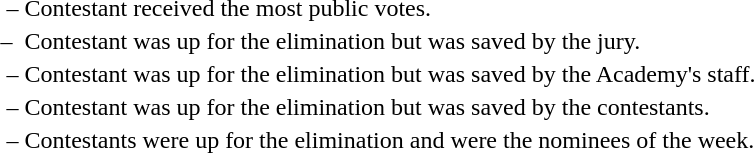<table>
<tr>
<td> –</td>
<td>Contestant received the most public votes.</td>
</tr>
<tr>
<td> –</td>
<td>Contestant was up for the elimination but was saved by the jury.</td>
</tr>
<tr>
<td> –</td>
<td>Contestant was up for the elimination but was saved by the Academy's staff.</td>
</tr>
<tr>
<td> –</td>
<td>Contestant was up for the elimination but was saved by the contestants.</td>
</tr>
<tr>
<td> –</td>
<td>Contestants were up for the elimination and were the nominees of the week.</td>
</tr>
</table>
